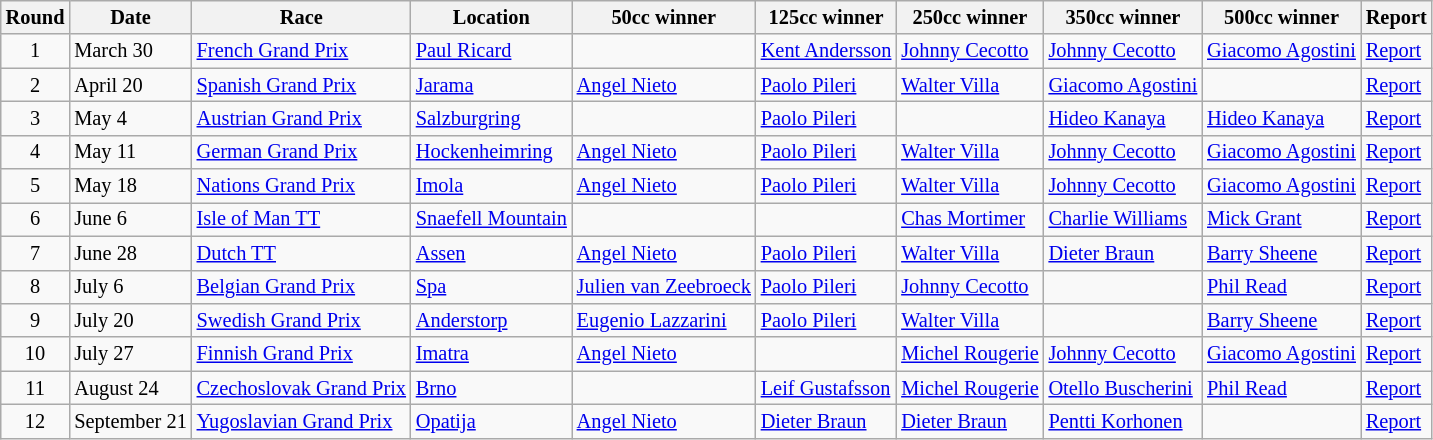<table class="wikitable" style="font-size: 85%;">
<tr>
<th>Round</th>
<th>Date</th>
<th>Race</th>
<th>Location</th>
<th>50cc winner</th>
<th>125cc winner</th>
<th>250cc winner</th>
<th>350cc winner</th>
<th>500cc winner</th>
<th>Report</th>
</tr>
<tr>
<td align="center">1</td>
<td>March 30</td>
<td> <a href='#'>French Grand Prix</a></td>
<td><a href='#'>Paul Ricard</a></td>
<td></td>
<td nowrap> <a href='#'>Kent Andersson</a></td>
<td nowrap> <a href='#'>Johnny Cecotto</a></td>
<td nowrap> <a href='#'>Johnny Cecotto</a></td>
<td nowrap> <a href='#'>Giacomo Agostini</a></td>
<td><a href='#'>Report</a></td>
</tr>
<tr>
<td align="center">2</td>
<td>April 20</td>
<td> <a href='#'>Spanish Grand Prix</a></td>
<td><a href='#'>Jarama</a></td>
<td> <a href='#'>Angel Nieto</a></td>
<td> <a href='#'>Paolo Pileri</a></td>
<td> <a href='#'>Walter Villa</a></td>
<td nowrap> <a href='#'>Giacomo Agostini</a></td>
<td></td>
<td><a href='#'>Report</a></td>
</tr>
<tr>
<td align="center">3</td>
<td>May 4</td>
<td> <a href='#'>Austrian Grand Prix</a></td>
<td><a href='#'>Salzburgring</a></td>
<td></td>
<td> <a href='#'>Paolo Pileri</a></td>
<td></td>
<td> <a href='#'>Hideo Kanaya</a></td>
<td> <a href='#'>Hideo Kanaya</a></td>
<td><a href='#'>Report</a></td>
</tr>
<tr>
<td align="center">4</td>
<td>May 11</td>
<td> <a href='#'>German Grand Prix</a></td>
<td><a href='#'>Hockenheimring</a></td>
<td> <a href='#'>Angel Nieto</a></td>
<td> <a href='#'>Paolo Pileri</a></td>
<td> <a href='#'>Walter Villa</a></td>
<td> <a href='#'>Johnny Cecotto</a></td>
<td> <a href='#'>Giacomo Agostini</a></td>
<td><a href='#'>Report</a></td>
</tr>
<tr>
<td align="center">5</td>
<td>May 18</td>
<td> <a href='#'>Nations Grand Prix</a></td>
<td><a href='#'>Imola</a></td>
<td> <a href='#'>Angel Nieto</a></td>
<td> <a href='#'>Paolo Pileri</a></td>
<td> <a href='#'>Walter Villa</a></td>
<td> <a href='#'>Johnny Cecotto</a></td>
<td> <a href='#'>Giacomo Agostini</a></td>
<td><a href='#'>Report</a></td>
</tr>
<tr>
<td align="center">6</td>
<td>June 6</td>
<td> <a href='#'>Isle of Man TT</a></td>
<td nowrap><a href='#'>Snaefell Mountain</a></td>
<td></td>
<td></td>
<td> <a href='#'>Chas Mortimer</a></td>
<td> <a href='#'>Charlie Williams</a></td>
<td> <a href='#'>Mick Grant</a></td>
<td><a href='#'>Report</a></td>
</tr>
<tr>
<td align="center">7</td>
<td>June 28</td>
<td> <a href='#'>Dutch TT</a></td>
<td><a href='#'>Assen</a></td>
<td> <a href='#'>Angel Nieto</a></td>
<td> <a href='#'>Paolo Pileri</a></td>
<td> <a href='#'>Walter Villa</a></td>
<td> <a href='#'>Dieter Braun</a></td>
<td> <a href='#'>Barry Sheene</a></td>
<td><a href='#'>Report</a></td>
</tr>
<tr>
<td align="center">8</td>
<td>July 6</td>
<td> <a href='#'>Belgian Grand Prix</a></td>
<td><a href='#'>Spa</a></td>
<td nowrap> <a href='#'>Julien van Zeebroeck</a></td>
<td> <a href='#'>Paolo Pileri</a></td>
<td> <a href='#'>Johnny Cecotto</a></td>
<td></td>
<td> <a href='#'>Phil Read</a></td>
<td><a href='#'>Report</a></td>
</tr>
<tr>
<td align="center">9</td>
<td>July 20</td>
<td> <a href='#'>Swedish Grand Prix</a></td>
<td><a href='#'>Anderstorp</a></td>
<td> <a href='#'>Eugenio Lazzarini</a></td>
<td> <a href='#'>Paolo Pileri</a></td>
<td> <a href='#'>Walter Villa</a></td>
<td></td>
<td> <a href='#'>Barry Sheene</a></td>
<td><a href='#'>Report</a></td>
</tr>
<tr>
<td align="center">10</td>
<td>July 27</td>
<td> <a href='#'>Finnish Grand Prix</a></td>
<td><a href='#'>Imatra</a></td>
<td>  <a href='#'>Angel Nieto</a></td>
<td></td>
<td nowrap> <a href='#'>Michel Rougerie</a></td>
<td> <a href='#'>Johnny Cecotto</a></td>
<td> <a href='#'>Giacomo Agostini</a></td>
<td><a href='#'>Report</a></td>
</tr>
<tr>
<td align="center">11</td>
<td>August 24</td>
<td nowrap> <a href='#'>Czechoslovak Grand Prix</a></td>
<td><a href='#'>Brno</a></td>
<td></td>
<td> <a href='#'>Leif Gustafsson</a></td>
<td> <a href='#'>Michel Rougerie</a></td>
<td> <a href='#'>Otello Buscherini</a></td>
<td> <a href='#'>Phil Read</a></td>
<td><a href='#'>Report</a></td>
</tr>
<tr>
<td align="center">12</td>
<td nowrap>September 21</td>
<td> <a href='#'>Yugoslavian Grand Prix</a></td>
<td><a href='#'>Opatija</a></td>
<td>  <a href='#'>Angel Nieto</a></td>
<td> <a href='#'>Dieter Braun</a></td>
<td> <a href='#'>Dieter Braun</a></td>
<td> <a href='#'>Pentti Korhonen</a></td>
<td></td>
<td><a href='#'>Report</a></td>
</tr>
</table>
